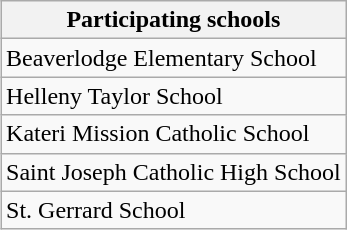<table class="wikitable" align=right>
<tr>
<th>Participating schools</th>
</tr>
<tr>
<td>Beaverlodge Elementary School</td>
</tr>
<tr>
<td>Helleny Taylor School</td>
</tr>
<tr>
<td>Kateri Mission Catholic School</td>
</tr>
<tr>
<td>Saint Joseph Catholic High School</td>
</tr>
<tr>
<td>St. Gerrard School</td>
</tr>
</table>
